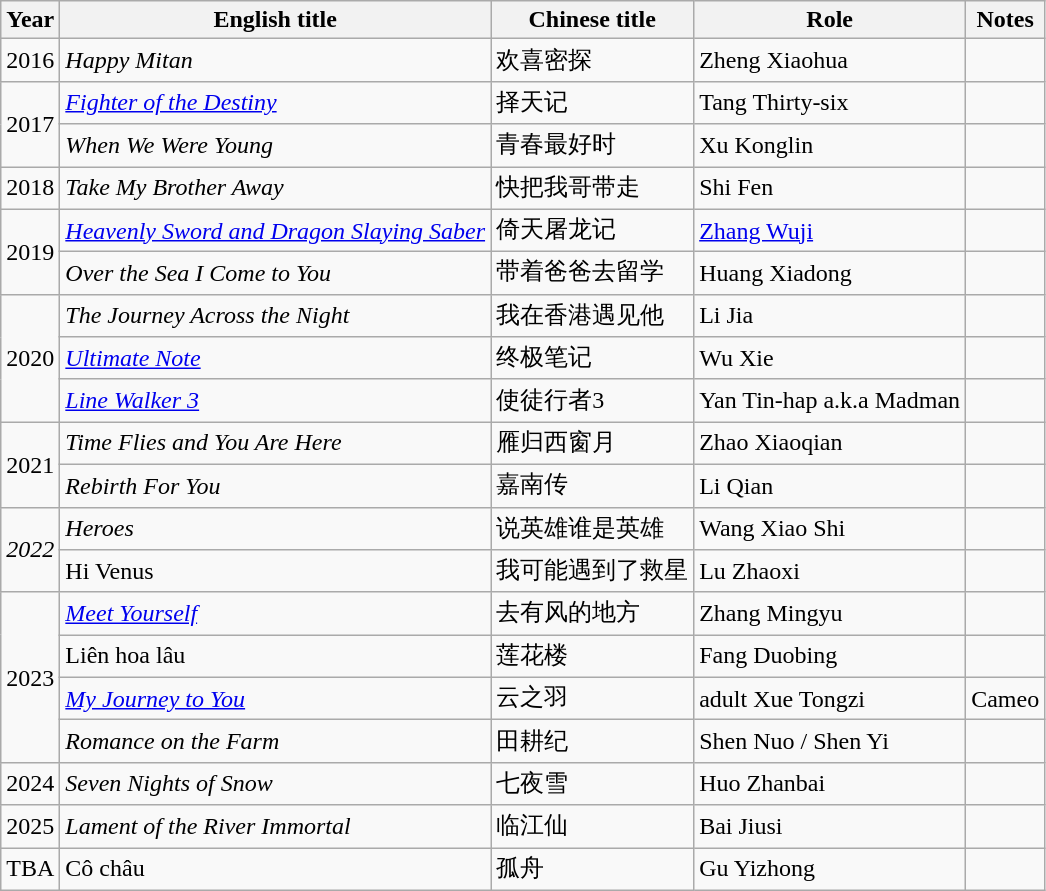<table class="wikitable">
<tr>
<th>Year</th>
<th>English title</th>
<th>Chinese title</th>
<th>Role</th>
<th>Notes</th>
</tr>
<tr>
<td>2016</td>
<td><em>Happy Mitan</em></td>
<td>欢喜密探</td>
<td>Zheng Xiaohua</td>
<td></td>
</tr>
<tr>
<td rowspan=2>2017</td>
<td><em><a href='#'>Fighter of the Destiny</a></em></td>
<td>择天记</td>
<td>Tang Thirty-six</td>
<td></td>
</tr>
<tr>
<td><em>When We Were Young</em></td>
<td>青春最好时</td>
<td>Xu Konglin</td>
<td></td>
</tr>
<tr>
<td>2018</td>
<td><em>Take My Brother Away</em></td>
<td>快把我哥带走</td>
<td>Shi Fen</td>
<td></td>
</tr>
<tr>
<td rowspan=2>2019</td>
<td><em><a href='#'>Heavenly Sword and Dragon Slaying Saber</a></em></td>
<td>倚天屠龙记</td>
<td><a href='#'>Zhang Wuji</a></td>
<td></td>
</tr>
<tr>
<td><em>Over the Sea I Come to You</em></td>
<td>带着爸爸去留学</td>
<td>Huang Xiadong</td>
<td></td>
</tr>
<tr>
<td rowspan=3>2020</td>
<td><em>The Journey Across the Night</em></td>
<td>我在香港遇见他</td>
<td>Li Jia</td>
<td></td>
</tr>
<tr>
<td><em><a href='#'>Ultimate Note</a></em></td>
<td>终极笔记</td>
<td>Wu Xie</td>
<td></td>
</tr>
<tr>
<td><em><a href='#'>Line Walker 3</a></em></td>
<td>使徒行者3</td>
<td>Yan Tin-hap a.k.a Madman</td>
<td></td>
</tr>
<tr>
<td rowspan="2">2021</td>
<td><em>Time Flies and You Are Here</em></td>
<td>雁归西窗月</td>
<td>Zhao Xiaoqian</td>
<td></td>
</tr>
<tr>
<td><em>Rebirth For You</em></td>
<td>嘉南传</td>
<td>Li Qian</td>
<td></td>
</tr>
<tr>
<td rowspan="2"><em>2022</em></td>
<td><em>Heroes</em></td>
<td>说英雄谁是英雄</td>
<td>Wang Xiao Shi</td>
<td></td>
</tr>
<tr>
<td>Hi Venus</td>
<td>我可能遇到了救星</td>
<td>Lu Zhaoxi</td>
<td></td>
</tr>
<tr>
<td rowspan="4">2023</td>
<td><em><a href='#'>Meet Yourself</a></em></td>
<td>去有风的地方</td>
<td>Zhang Mingyu</td>
<td></td>
</tr>
<tr>
<td>Liên hoa lâu</td>
<td>莲花楼</td>
<td>Fang Duobing</td>
<td></td>
</tr>
<tr>
<td><em><a href='#'>My Journey to You</a></em></td>
<td>云之羽</td>
<td>adult Xue Tongzi</td>
<td>Cameo</td>
</tr>
<tr>
<td><em>Romance on the Farm</em></td>
<td>田耕纪</td>
<td>Shen Nuo / Shen Yi</td>
<td></td>
</tr>
<tr>
<td>2024</td>
<td><em>Seven Nights of Snow</em></td>
<td>七夜雪</td>
<td>Huo Zhanbai</td>
<td></td>
</tr>
<tr>
<td>2025</td>
<td><em>Lament of the River Immortal</em></td>
<td>临江仙</td>
<td>Bai Jiusi</td>
<td></td>
</tr>
<tr>
<td>TBA</td>
<td>Cô châu</td>
<td>孤舟</td>
<td>Gu Yizhong</td>
<td></td>
</tr>
</table>
